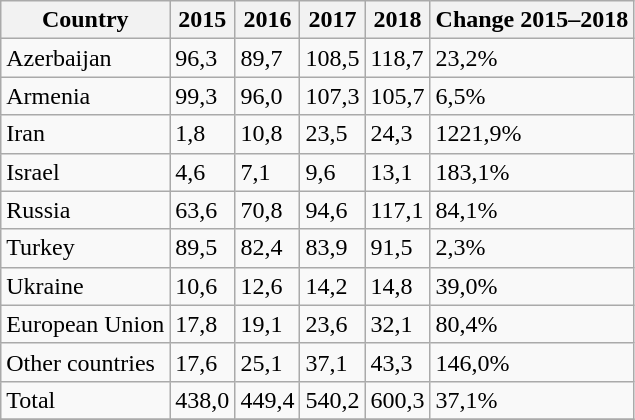<table class="wikitable sortable">
<tr>
<th>Country</th>
<th>2015</th>
<th>2016</th>
<th>2017</th>
<th>2018</th>
<th>Change 2015–2018</th>
</tr>
<tr>
<td>Azerbaijan</td>
<td>96,3</td>
<td>89,7</td>
<td>108,5</td>
<td>118,7</td>
<td>23,2%</td>
</tr>
<tr>
<td>Armenia</td>
<td>99,3</td>
<td>96,0</td>
<td>107,3</td>
<td>105,7</td>
<td>6,5%</td>
</tr>
<tr>
<td>Iran</td>
<td>1,8</td>
<td>10,8</td>
<td>23,5</td>
<td>24,3</td>
<td>1221,9%</td>
</tr>
<tr>
<td>Israel</td>
<td>4,6</td>
<td>7,1</td>
<td>9,6</td>
<td>13,1</td>
<td>183,1%</td>
</tr>
<tr>
<td>Russia</td>
<td>63,6</td>
<td>70,8</td>
<td>94,6</td>
<td>117,1</td>
<td>84,1%</td>
</tr>
<tr>
<td>Turkey</td>
<td>89,5</td>
<td>82,4</td>
<td>83,9</td>
<td>91,5</td>
<td>2,3%</td>
</tr>
<tr>
<td>Ukraine</td>
<td>10,6</td>
<td>12,6</td>
<td>14,2</td>
<td>14,8</td>
<td>39,0%</td>
</tr>
<tr>
<td>European Union</td>
<td>17,8</td>
<td>19,1</td>
<td>23,6</td>
<td>32,1</td>
<td>80,4%</td>
</tr>
<tr>
<td>Other countries</td>
<td>17,6</td>
<td>25,1</td>
<td>37,1</td>
<td>43,3</td>
<td>146,0%</td>
</tr>
<tr>
<td>Total</td>
<td>438,0</td>
<td>449,4</td>
<td>540,2</td>
<td>600,3</td>
<td>37,1%</td>
</tr>
<tr>
</tr>
</table>
